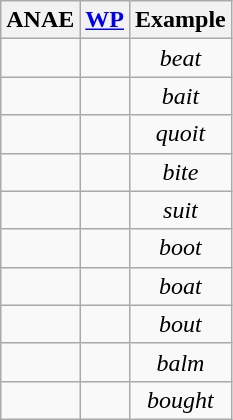<table class="wikitable sortable" style="text-align: center; float: left; margin-right: 1em;">
<tr>
<th>ANAE</th>
<th><a href='#'>WP</a></th>
<th>Example</th>
</tr>
<tr>
<td></td>
<td></td>
<td><em>beat</em></td>
</tr>
<tr>
<td></td>
<td></td>
<td><em>bait</em></td>
</tr>
<tr>
<td></td>
<td></td>
<td><em>quoit</em></td>
</tr>
<tr>
<td></td>
<td></td>
<td><em>bite</em></td>
</tr>
<tr>
<td></td>
<td></td>
<td><em>suit</em></td>
</tr>
<tr>
<td></td>
<td></td>
<td><em>boot</em></td>
</tr>
<tr>
<td></td>
<td></td>
<td><em>boat</em></td>
</tr>
<tr>
<td></td>
<td></td>
<td><em>bout</em></td>
</tr>
<tr>
<td></td>
<td></td>
<td><em>balm</em></td>
</tr>
<tr>
<td></td>
<td></td>
<td><em>bought</em></td>
</tr>
</table>
